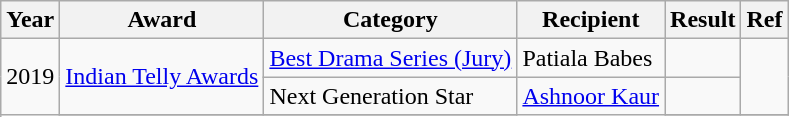<table class="wikitable">
<tr>
<th>Year</th>
<th>Award</th>
<th>Category</th>
<th>Recipient</th>
<th>Result</th>
<th>Ref</th>
</tr>
<tr>
<td rowspan="4">2019</td>
<td rowspan="2"><a href='#'>Indian Telly Awards</a></td>
<td><a href='#'>Best Drama Series (Jury)</a></td>
<td>Patiala Babes</td>
<td></td>
<td rowspan="2"></td>
</tr>
<tr>
<td>Next Generation Star</td>
<td rowspan="2"><a href='#'>Ashnoor Kaur</a></td>
<td></td>
</tr>
<tr>
</tr>
</table>
